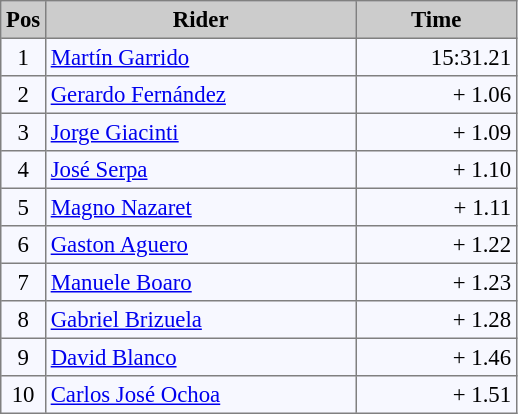<table bgcolor="#f7f8ff" cellpadding="3" cellspacing="0" border="1" style="font-size: 95%; border: gray solid 1px; border-collapse: collapse;">
<tr bgcolor="#CCCCCC">
<td align="center" width="20"><strong>Pos</strong></td>
<td align="center" width="200"><strong>Rider</strong></td>
<td align="center" width="100"><strong>Time</strong></td>
</tr>
<tr valign=top>
<td align=center>1</td>
<td> <a href='#'>Martín Garrido</a></td>
<td align=right>15:31.21</td>
</tr>
<tr valign=top>
<td align=center>2</td>
<td> <a href='#'>Gerardo Fernández</a></td>
<td align=right>+ 1.06</td>
</tr>
<tr valign=top>
<td align=center>3</td>
<td> <a href='#'>Jorge Giacinti</a></td>
<td align=right>+ 1.09</td>
</tr>
<tr valign=top>
<td align=center>4</td>
<td> <a href='#'>José Serpa</a></td>
<td align=right>+ 1.10</td>
</tr>
<tr valign=top>
<td align=center>5</td>
<td> <a href='#'>Magno Nazaret</a></td>
<td align=right>+ 1.11</td>
</tr>
<tr valign=top>
<td align=center>6</td>
<td> <a href='#'>Gaston Aguero</a></td>
<td align=right>+ 1.22</td>
</tr>
<tr valign=top>
<td align=center>7</td>
<td> <a href='#'>Manuele Boaro</a></td>
<td align=right>+ 1.23</td>
</tr>
<tr valign=top>
<td align=center>8</td>
<td> <a href='#'>Gabriel Brizuela</a></td>
<td align=right>+ 1.28</td>
</tr>
<tr valign=top>
<td align=center>9</td>
<td> <a href='#'>David Blanco</a></td>
<td align=right>+ 1.46</td>
</tr>
<tr valign=top>
<td align=center>10</td>
<td> <a href='#'>Carlos José Ochoa</a></td>
<td align=right>+ 1.51</td>
</tr>
</table>
